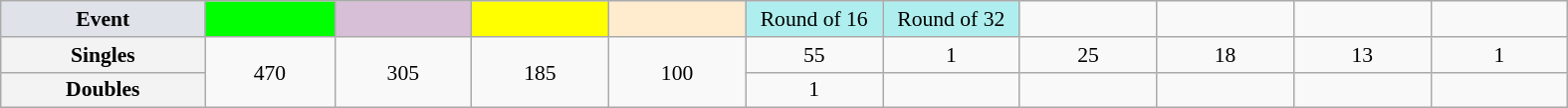<table class=wikitable style=font-size:90%;text-align:center>
<tr>
<td style="width:130px; background:#dfe2e9;"><strong>Event</strong></td>
<td style="width:80px; background:lime;"></td>
<td style="width:85px; background:thistle;"></td>
<td style="width:85px; background:#ff0;"></td>
<td style="width:85px; background:#ffebcd;"></td>
<td style="width:85px; background:#afeeee;">Round of 16</td>
<td style="width:85px; background:#afeeee;">Round of 32</td>
<td width=85></td>
<td width=85></td>
<td width=85></td>
<td width=85></td>
</tr>
<tr>
<th style="background:#f3f3f3;">Singles</th>
<td rowspan=2>470</td>
<td rowspan=2>305</td>
<td rowspan=2>185</td>
<td rowspan=2>100</td>
<td>55</td>
<td>1</td>
<td>25</td>
<td>18</td>
<td>13</td>
<td>1</td>
</tr>
<tr>
<th style="background:#f3f3f3;">Doubles</th>
<td>1</td>
<td></td>
<td></td>
<td></td>
<td></td>
<td></td>
</tr>
</table>
